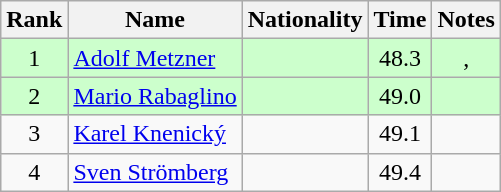<table class="wikitable sortable" style="text-align:center">
<tr>
<th>Rank</th>
<th>Name</th>
<th>Nationality</th>
<th>Time</th>
<th>Notes</th>
</tr>
<tr bgcolor=ccffcc>
<td>1</td>
<td align=left><a href='#'>Adolf Metzner</a></td>
<td align=left></td>
<td>48.3</td>
<td>, </td>
</tr>
<tr bgcolor=ccffcc>
<td>2</td>
<td align=left><a href='#'>Mario Rabaglino</a></td>
<td align=left></td>
<td>49.0</td>
<td></td>
</tr>
<tr>
<td>3</td>
<td align=left><a href='#'>Karel Knenický</a></td>
<td align=left></td>
<td>49.1</td>
<td></td>
</tr>
<tr>
<td>4</td>
<td align=left><a href='#'>Sven Strömberg</a></td>
<td align=left></td>
<td>49.4</td>
<td></td>
</tr>
</table>
